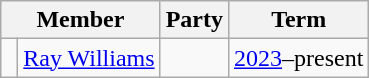<table class="wikitable">
<tr>
<th colspan="2">Member</th>
<th>Party</th>
<th>Term</th>
</tr>
<tr>
<td> </td>
<td><a href='#'>Ray Williams</a></td>
<td></td>
<td><a href='#'>2023</a>–present</td>
</tr>
</table>
